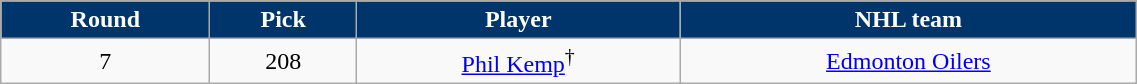<table class="wikitable" width="60%">
<tr>
<th style="color:white; background:#00356B">Round</th>
<th style="color:white; background:#00356B">Pick</th>
<th style="color:white; background:#00356B">Player</th>
<th style="color:white; background:#00356B">NHL team</th>
</tr>
<tr align="center" bgcolor="">
<td>7</td>
<td>208</td>
<td><a href='#'>Phil Kemp</a><sup>†</sup></td>
<td><a href='#'>Edmonton Oilers</a></td>
</tr>
</table>
